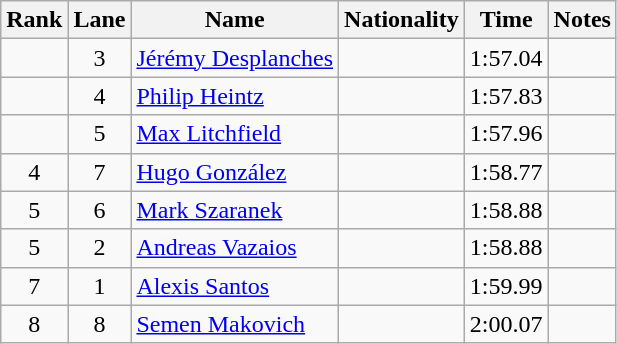<table class="wikitable sortable" style="text-align:center">
<tr>
<th>Rank</th>
<th>Lane</th>
<th>Name</th>
<th>Nationality</th>
<th>Time</th>
<th>Notes</th>
</tr>
<tr>
<td></td>
<td>3</td>
<td align=left><a href='#'>Jérémy Desplanches</a></td>
<td align=left></td>
<td>1:57.04</td>
<td></td>
</tr>
<tr>
<td></td>
<td>4</td>
<td align=left><a href='#'>Philip Heintz</a></td>
<td align=left></td>
<td>1:57.83</td>
<td></td>
</tr>
<tr>
<td></td>
<td>5</td>
<td align=left><a href='#'>Max Litchfield</a></td>
<td align=left></td>
<td>1:57.96</td>
<td></td>
</tr>
<tr>
<td>4</td>
<td>7</td>
<td align=left><a href='#'>Hugo González</a></td>
<td align=left></td>
<td>1:58.77</td>
<td></td>
</tr>
<tr>
<td>5</td>
<td>6</td>
<td align=left><a href='#'>Mark Szaranek</a></td>
<td align=left></td>
<td>1:58.88</td>
<td></td>
</tr>
<tr>
<td>5</td>
<td>2</td>
<td align=left><a href='#'>Andreas Vazaios</a></td>
<td align=left></td>
<td>1:58.88</td>
<td></td>
</tr>
<tr>
<td>7</td>
<td>1</td>
<td align=left><a href='#'>Alexis Santos</a></td>
<td align=left></td>
<td>1:59.99</td>
<td></td>
</tr>
<tr>
<td>8</td>
<td>8</td>
<td align=left><a href='#'>Semen Makovich</a></td>
<td align=left></td>
<td>2:00.07</td>
<td></td>
</tr>
</table>
